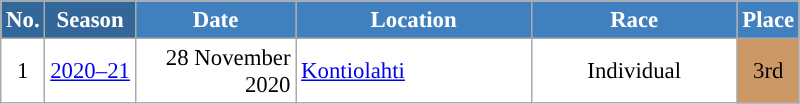<table class="wikitable sortable" style="font-size:95%; text-align:center; border:grey solid 1px; border-collapse:collapse; background:#ffffff;">
<tr style="background:#efefef;">
<th style="background-color:#369; color:white;">No.</th>
<th style="background-color:#369; color:white;">Season</th>
<th style="background-color:#4180be; color:white; width:100px;">Date</th>
<th style="background-color:#4180be; color:white; width:150px;">Location</th>
<th style="background-color:#4180be; color:white; width:130px;">Race</th>
<th style="background-color:#4180be; color:white;">Place</th>
</tr>
<tr>
<td align=center>1</td>
<td align="center"><a href='#'>2020–21</a></td>
<td align=right>28 November 2020</td>
<td align=left> <a href='#'>Kontiolahti</a></td>
<td>Individual</td>
<td align=center bgcolor="cc9966">3rd</td>
</tr>
</table>
